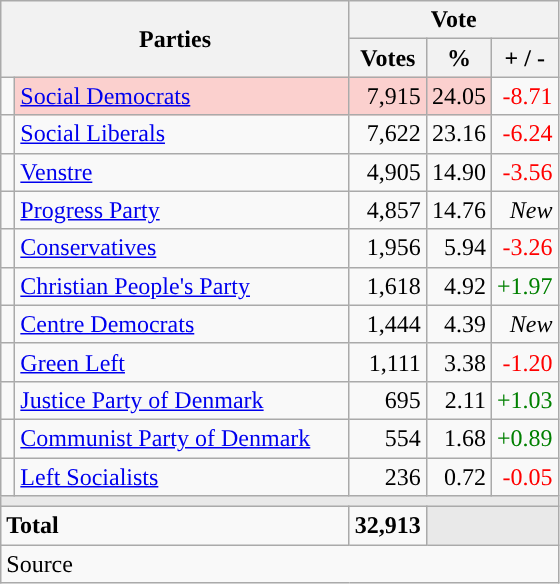<table class="wikitable" style="text-align:right;">
<tr>
<th style="text-align:centre;" rowspan="2" colspan="2" width="225">Parties</th>
<th colspan="3">Vote</th>
</tr>
<tr>
<th width="15">Votes</th>
<th width="15">%</th>
<th width="15">+ / -</th>
</tr>
<tr>
<td width="2" style="color:inherit;background:"></td>
<td bgcolor=#fbd0ce  align="left"><a href='#'>Social Democrats</a></td>
<td bgcolor=#fbd0ce>7,915</td>
<td bgcolor=#fbd0ce>24.05</td>
<td style=color:red;>-8.71</td>
</tr>
<tr>
<td width="2" style="color:inherit;background:"></td>
<td align="left"><a href='#'>Social Liberals</a></td>
<td>7,622</td>
<td>23.16</td>
<td style=color:red;>-6.24</td>
</tr>
<tr>
<td width="2" style="color:inherit;background:"></td>
<td align="left"><a href='#'>Venstre</a></td>
<td>4,905</td>
<td>14.90</td>
<td style=color:red;>-3.56</td>
</tr>
<tr>
<td width="2" style="color:inherit;background:"></td>
<td align="left"><a href='#'>Progress Party</a></td>
<td>4,857</td>
<td>14.76</td>
<td><em>New</em></td>
</tr>
<tr>
<td width="2" style="color:inherit;background:"></td>
<td align="left"><a href='#'>Conservatives</a></td>
<td>1,956</td>
<td>5.94</td>
<td style=color:red;>-3.26</td>
</tr>
<tr>
<td width="2" style="color:inherit;background:"></td>
<td align="left"><a href='#'>Christian People's Party</a></td>
<td>1,618</td>
<td>4.92</td>
<td style=color:green;>+1.97</td>
</tr>
<tr>
<td width="2" style="color:inherit;background:"></td>
<td align="left"><a href='#'>Centre Democrats</a></td>
<td>1,444</td>
<td>4.39</td>
<td><em>New</em></td>
</tr>
<tr>
<td width="2" style="color:inherit;background:"></td>
<td align="left"><a href='#'>Green Left</a></td>
<td>1,111</td>
<td>3.38</td>
<td style=color:red;>-1.20</td>
</tr>
<tr>
<td width="2" style="color:inherit;background:"></td>
<td align="left"><a href='#'>Justice Party of Denmark</a></td>
<td>695</td>
<td>2.11</td>
<td style=color:green;>+1.03</td>
</tr>
<tr>
<td width="2" style="color:inherit;background:"></td>
<td align="left"><a href='#'>Communist Party of Denmark</a></td>
<td>554</td>
<td>1.68</td>
<td style=color:green;>+0.89</td>
</tr>
<tr>
<td width="2" style="color:inherit;background:"></td>
<td align="left"><a href='#'>Left Socialists</a></td>
<td>236</td>
<td>0.72</td>
<td style=color:red;>-0.05</td>
</tr>
<tr>
<td colspan="7" bgcolor="#E9E9E9"></td>
</tr>
<tr>
<td align="left" colspan="2"><strong>Total</strong></td>
<td><strong>32,913</strong></td>
<td bgcolor="#E9E9E9" colspan="2"></td>
</tr>
<tr>
<td align="left" colspan="6">Source</td>
</tr>
</table>
